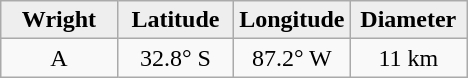<table class="wikitable">
<tr>
<th width="25%" style="background:#eeeeee;">Wright</th>
<th width="25%" style="background:#eeeeee;">Latitude</th>
<th width="25%" style="background:#eeeeee;">Longitude</th>
<th width="25%" style="background:#eeeeee;">Diameter</th>
</tr>
<tr>
<td align="center">A</td>
<td align="center">32.8° S</td>
<td align="center">87.2° W</td>
<td align="center">11 km</td>
</tr>
</table>
